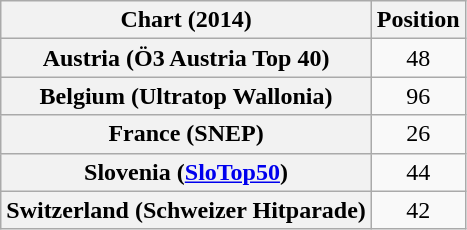<table class="wikitable sortable plainrowheaders" style="text-align:center;">
<tr>
<th>Chart (2014)</th>
<th>Position</th>
</tr>
<tr>
<th scope="row">Austria (Ö3 Austria Top 40)</th>
<td>48</td>
</tr>
<tr>
<th scope="row">Belgium (Ultratop Wallonia)</th>
<td>96</td>
</tr>
<tr>
<th scope="row">France (SNEP)</th>
<td>26</td>
</tr>
<tr>
<th scope="row">Slovenia (<a href='#'>SloTop50</a>)</th>
<td>44</td>
</tr>
<tr>
<th scope="row">Switzerland (Schweizer Hitparade)</th>
<td>42</td>
</tr>
</table>
